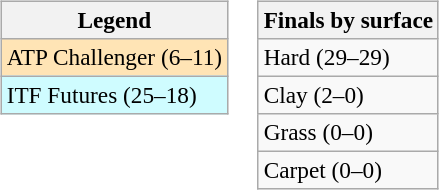<table>
<tr valign=top>
<td><br><table class=wikitable style=font-size:97%>
<tr>
<th>Legend</th>
</tr>
<tr bgcolor=moccasin>
<td>ATP Challenger (6–11)</td>
</tr>
<tr bgcolor=cffcff>
<td>ITF Futures (25–18)</td>
</tr>
</table>
</td>
<td><br><table class=wikitable style=font-size:97%>
<tr>
<th>Finals by surface</th>
</tr>
<tr>
<td>Hard (29–29)</td>
</tr>
<tr>
<td>Clay (2–0)</td>
</tr>
<tr>
<td>Grass (0–0)</td>
</tr>
<tr>
<td>Carpet (0–0)</td>
</tr>
</table>
</td>
</tr>
</table>
